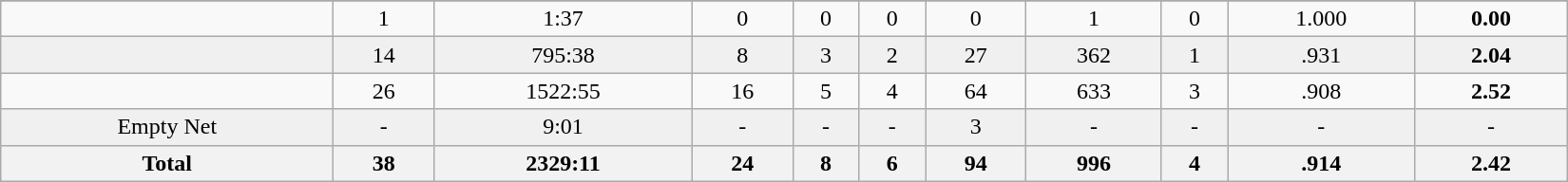<table class="wikitable sortable" width=1100>
<tr align="center">
</tr>
<tr align="center" bgcolor="">
<td></td>
<td>1</td>
<td>1:37</td>
<td>0</td>
<td>0</td>
<td>0</td>
<td>0</td>
<td>1</td>
<td>0</td>
<td>1.000</td>
<td><strong>0.00</strong></td>
</tr>
<tr align="center" bgcolor="f0f0f0">
<td></td>
<td>14</td>
<td>795:38</td>
<td>8</td>
<td>3</td>
<td>2</td>
<td>27</td>
<td>362</td>
<td>1</td>
<td>.931</td>
<td><strong>2.04</strong></td>
</tr>
<tr align="center" bgcolor="">
<td></td>
<td>26</td>
<td>1522:55</td>
<td>16</td>
<td>5</td>
<td>4</td>
<td>64</td>
<td>633</td>
<td>3</td>
<td>.908</td>
<td><strong>2.52</strong></td>
</tr>
<tr align="center" bgcolor="f0f0f0">
<td>Empty Net</td>
<td>-</td>
<td>9:01</td>
<td>-</td>
<td>-</td>
<td>-</td>
<td>3</td>
<td>-</td>
<td>-</td>
<td>-</td>
<td>-</td>
</tr>
<tr>
<th>Total</th>
<th>38</th>
<th>2329:11</th>
<th>24</th>
<th>8</th>
<th>6</th>
<th>94</th>
<th>996</th>
<th>4</th>
<th>.914</th>
<th>2.42</th>
</tr>
</table>
